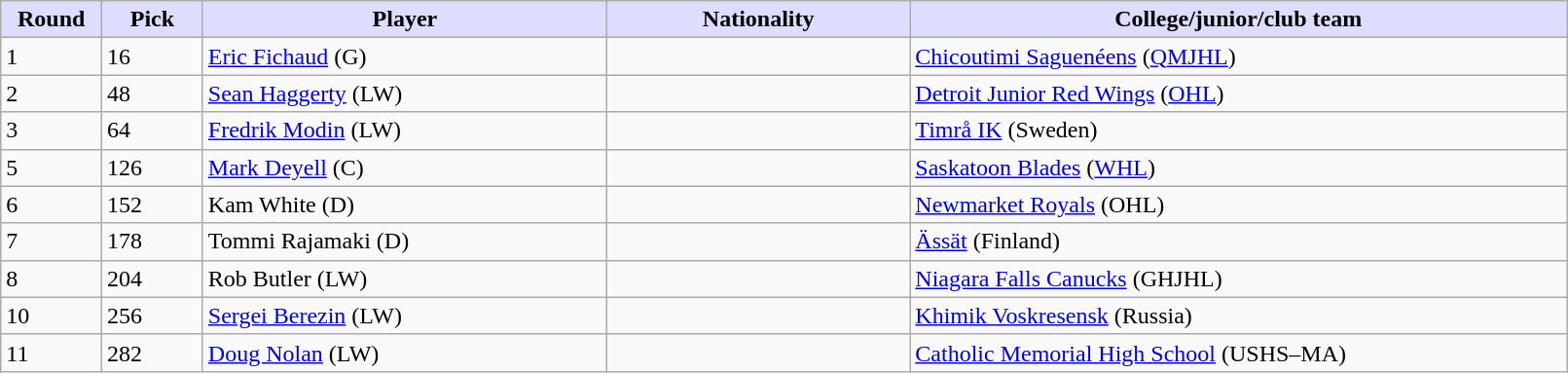<table class="wikitable">
<tr>
<th style="background:#ddf; width:5%;">Round</th>
<th style="background:#ddf; width:5%;">Pick</th>
<th style="background:#ddf; width:20%;">Player</th>
<th style="background:#ddf; width:15%;">Nationality</th>
<th style="background:#ddf; width:32.5%;">College/junior/club team</th>
</tr>
<tr>
<td>1</td>
<td>16</td>
<td><a href='#'>Eric Fichaud</a> (G)</td>
<td></td>
<td><a href='#'>Chicoutimi Saguenéens</a> (<a href='#'>QMJHL</a>)</td>
</tr>
<tr>
<td>2</td>
<td>48</td>
<td><a href='#'>Sean Haggerty</a> (LW)</td>
<td></td>
<td><a href='#'>Detroit Junior Red Wings</a> (<a href='#'>OHL</a>)</td>
</tr>
<tr>
<td>3</td>
<td>64</td>
<td><a href='#'>Fredrik Modin</a> (LW)</td>
<td></td>
<td><a href='#'>Timrå IK</a> (Sweden)</td>
</tr>
<tr>
<td>5</td>
<td>126</td>
<td><a href='#'>Mark Deyell</a> (C)</td>
<td></td>
<td><a href='#'>Saskatoon Blades</a> (<a href='#'>WHL</a>)</td>
</tr>
<tr>
<td>6</td>
<td>152</td>
<td>Kam White (D)</td>
<td></td>
<td><a href='#'>Newmarket Royals</a> (OHL)</td>
</tr>
<tr>
<td>7</td>
<td>178</td>
<td>Tommi Rajamaki (D)</td>
<td></td>
<td><a href='#'>Ässät</a> (Finland)</td>
</tr>
<tr>
<td>8</td>
<td>204</td>
<td>Rob Butler (LW)</td>
<td></td>
<td><a href='#'>Niagara Falls Canucks</a> (GHJHL)</td>
</tr>
<tr>
<td>10</td>
<td>256</td>
<td><a href='#'>Sergei Berezin</a> (LW)</td>
<td></td>
<td><a href='#'>Khimik Voskresensk</a> (Russia)</td>
</tr>
<tr>
<td>11</td>
<td>282</td>
<td><a href='#'>Doug Nolan</a> (LW)</td>
<td></td>
<td><a href='#'>Catholic Memorial High School</a> (USHS–MA)</td>
</tr>
</table>
